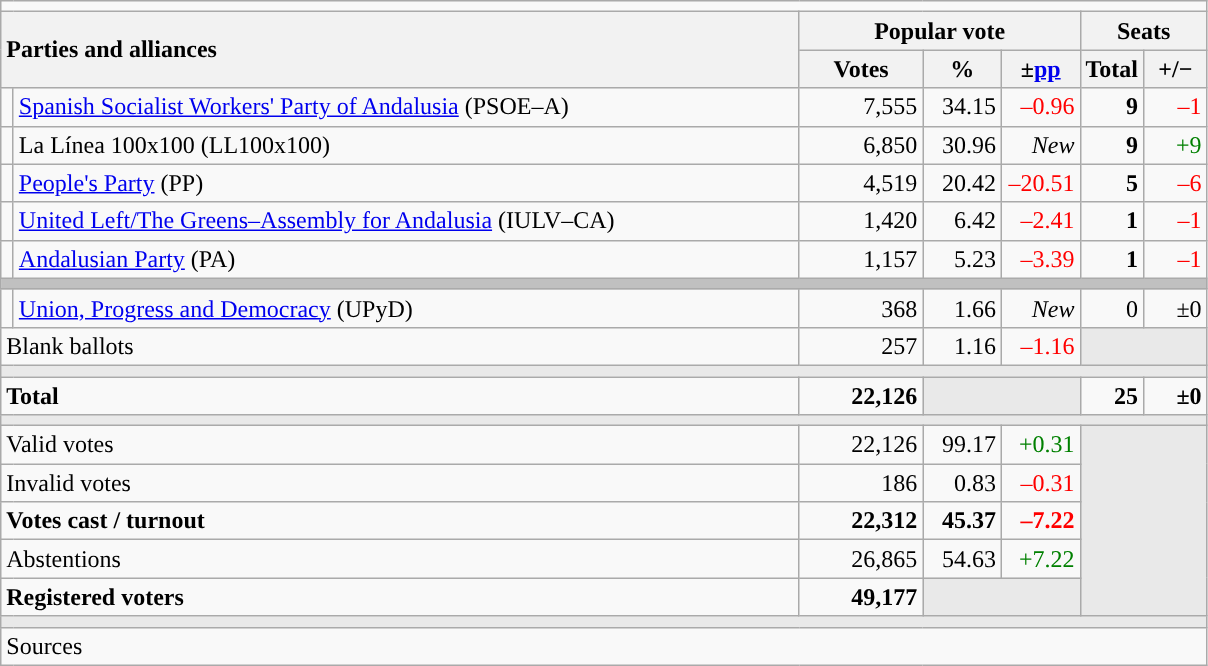<table class="wikitable" style="text-align:right;">
<tr>
<td colspan="7"></td>
</tr>
<tr>
<th style="text-align:left;" rowspan="2" colspan="2" width="525">Parties and alliances</th>
<th colspan="3">Popular vote</th>
<th colspan="2">Seats</th>
</tr>
<tr>
<th width="75">Votes</th>
<th width="45">%</th>
<th width="45">±<a href='#'>pp</a></th>
<th width="35">Total</th>
<th width="35">+/−</th>
</tr>
<tr>
<td width="1" style="color:inherit;background:"></td>
<td align="left"><a href='#'>Spanish Socialist Workers' Party of Andalusia</a> (PSOE–A)</td>
<td>7,555</td>
<td>34.15</td>
<td style="color:red;">–0.96</td>
<td><strong>9</strong></td>
<td style="color:red;">–1</td>
</tr>
<tr>
<td style="color:inherit;background:"></td>
<td align="left">La Línea 100x100 (LL100x100)</td>
<td>6,850</td>
<td>30.96</td>
<td><em>New</em></td>
<td><strong>9</strong></td>
<td style="color:green;">+9</td>
</tr>
<tr>
<td style="color:inherit;background:"></td>
<td align="left"><a href='#'>People's Party</a> (PP)</td>
<td>4,519</td>
<td>20.42</td>
<td style="color:red;">–20.51</td>
<td><strong>5</strong></td>
<td style="color:red;">–6</td>
</tr>
<tr>
<td style="color:inherit;background:"></td>
<td align="left"><a href='#'>United Left/The Greens–Assembly for Andalusia</a> (IULV–CA)</td>
<td>1,420</td>
<td>6.42</td>
<td style="color:red;">–2.41</td>
<td><strong>1</strong></td>
<td style="color:red;">–1</td>
</tr>
<tr>
<td style="color:inherit;background:"></td>
<td align="left"><a href='#'>Andalusian Party</a> (PA)</td>
<td>1,157</td>
<td>5.23</td>
<td style="color:red;">–3.39</td>
<td><strong>1</strong></td>
<td style="color:red;">–1</td>
</tr>
<tr>
<td colspan="7" bgcolor="#C0C0C0"></td>
</tr>
<tr>
<td style="color:inherit;background:"></td>
<td align="left"><a href='#'>Union, Progress and Democracy</a> (UPyD)</td>
<td>368</td>
<td>1.66</td>
<td><em>New</em></td>
<td>0</td>
<td>±0</td>
</tr>
<tr>
<td align="left" colspan="2">Blank ballots</td>
<td>257</td>
<td>1.16</td>
<td style="color:red;">–1.16</td>
<td bgcolor="#E9E9E9" colspan="2"></td>
</tr>
<tr>
<td colspan="7" bgcolor="#E9E9E9"></td>
</tr>
<tr style="font-weight:bold;">
<td align="left" colspan="2">Total</td>
<td>22,126</td>
<td bgcolor="#E9E9E9" colspan="2"></td>
<td>25</td>
<td>±0</td>
</tr>
<tr>
<td colspan="7" bgcolor="#E9E9E9"></td>
</tr>
<tr>
<td align="left" colspan="2">Valid votes</td>
<td>22,126</td>
<td>99.17</td>
<td style="color:green;">+0.31</td>
<td bgcolor="#E9E9E9" colspan="2" rowspan="5"></td>
</tr>
<tr>
<td align="left" colspan="2">Invalid votes</td>
<td>186</td>
<td>0.83</td>
<td style="color:red;">–0.31</td>
</tr>
<tr style="font-weight:bold;">
<td align="left" colspan="2">Votes cast / turnout</td>
<td>22,312</td>
<td>45.37</td>
<td style="color:red;">–7.22</td>
</tr>
<tr>
<td align="left" colspan="2">Abstentions</td>
<td>26,865</td>
<td>54.63</td>
<td style="color:green;">+7.22</td>
</tr>
<tr style="font-weight:bold;">
<td align="left" colspan="2">Registered voters</td>
<td>49,177</td>
<td bgcolor="#E9E9E9" colspan="2"></td>
</tr>
<tr>
<td colspan="7" bgcolor="#E9E9E9"></td>
</tr>
<tr>
<td align="left" colspan="7">Sources</td>
</tr>
</table>
